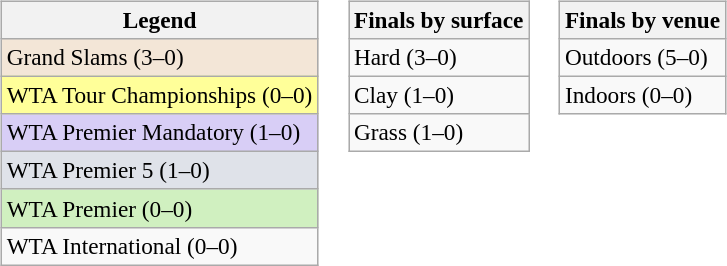<table>
<tr>
<td valign=top><br><table class=wikitable style=font-size:97%>
<tr>
<th>Legend</th>
</tr>
<tr bgcolor=#F3E6D7>
<td>Grand Slams (3–0)</td>
</tr>
<tr bgcolor=FFFF99>
<td>WTA Tour Championships (0–0)</td>
</tr>
<tr bgcolor=#D8CEF6>
<td>WTA Premier Mandatory (1–0)</td>
</tr>
<tr bgcolor=#dfe2e9>
<td>WTA Premier 5 (1–0)</td>
</tr>
<tr bgcolor=#D0F0C0>
<td>WTA Premier (0–0)</td>
</tr>
<tr>
<td>WTA International (0–0)</td>
</tr>
</table>
</td>
<td valign=top><br><table class=wikitable style=font-size:97%>
<tr>
<th>Finals by surface</th>
</tr>
<tr>
<td>Hard (3–0)</td>
</tr>
<tr>
<td>Clay (1–0)</td>
</tr>
<tr>
<td>Grass (1–0)</td>
</tr>
</table>
</td>
<td valign=top><br><table class=wikitable style=font-size:97%>
<tr>
<th>Finals by venue</th>
</tr>
<tr>
<td>Outdoors (5–0)</td>
</tr>
<tr>
<td>Indoors (0–0)</td>
</tr>
</table>
</td>
</tr>
</table>
